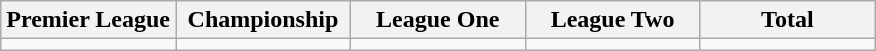<table class="wikitable">
<tr>
<th width="20%">Premier League</th>
<th width="20%">Championship</th>
<th width="20%">League One</th>
<th width="20%">League Two</th>
<th width="20%">Total</th>
</tr>
<tr>
<td></td>
<td></td>
<td></td>
<td></td>
<td></td>
</tr>
</table>
